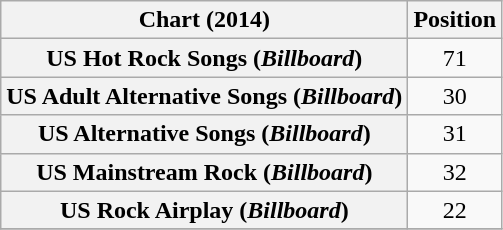<table class="wikitable plainrowheaders sortable">
<tr>
<th>Chart (2014)</th>
<th>Position</th>
</tr>
<tr>
<th scope="row">US Hot Rock Songs (<em>Billboard</em>)</th>
<td style="text-align:center;">71</td>
</tr>
<tr>
<th scope="row">US Adult Alternative Songs (<em>Billboard</em>)</th>
<td style="text-align:center;">30</td>
</tr>
<tr>
<th scope="row">US Alternative Songs (<em>Billboard</em>)</th>
<td style="text-align:center;">31</td>
</tr>
<tr>
<th scope="row">US Mainstream Rock (<em>Billboard</em>)</th>
<td style="text-align:center;">32</td>
</tr>
<tr>
<th scope="row">US Rock Airplay (<em>Billboard</em>)</th>
<td style="text-align:center;">22</td>
</tr>
<tr>
</tr>
</table>
